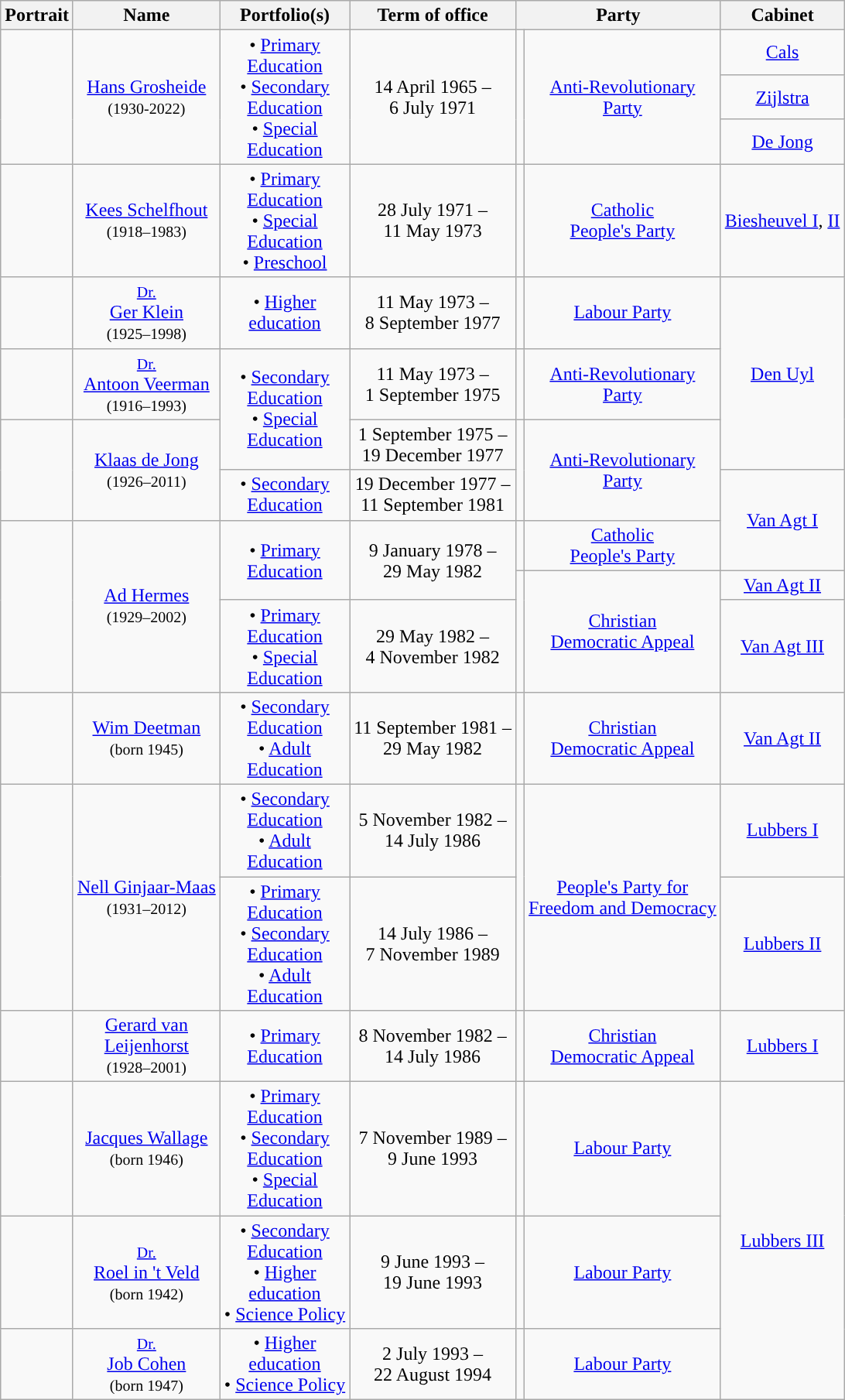<table class="wikitable" style="text-align:center">
<tr>
<th>Portrait</th>
<th>Name <br> </th>
<th>Portfolio(s)</th>
<th>Term of office</th>
<th colspan=2>Party</th>
<th>Cabinet</th>
</tr>
<tr>
<td rowspan=3></td>
<td rowspan=3><a href='#'>Hans Grosheide</a> <br> <small>(1930-2022)</small></td>
<td rowspan=3>• <a href='#'>Primary <br> Education</a> <br> • <a href='#'>Secondary <br> Education</a> <br> • <a href='#'>Special <br> Education</a></td>
<td rowspan=3>14 April 1965 – <br> 6 July 1971</td>
<td rowspan=3 style="background:"></td>
<td rowspan=3><a href='#'>Anti-Revolutionary <br> Party</a></td>
<td><a href='#'>Cals</a> <br></td>
</tr>
<tr>
<td><a href='#'>Zijlstra</a> <br></td>
</tr>
<tr>
<td><a href='#'>De Jong</a> <br></td>
</tr>
<tr>
<td></td>
<td><a href='#'>Kees Schelfhout</a> <br> <small>(1918–1983)</small></td>
<td>• <a href='#'>Primary <br> Education</a> <br> • <a href='#'>Special <br> Education</a> <br> • <a href='#'>Preschool</a></td>
<td>28 July 1971 – <br> 11 May 1973</td>
<td style="background:"></td>
<td><a href='#'>Catholic <br> People's Party</a></td>
<td><a href='#'>Biesheuvel I</a>, <a href='#'>II</a> <br></td>
</tr>
<tr>
<td></td>
<td><small><a href='#'>Dr.</a></small> <br> <a href='#'>Ger Klein</a> <br> <small>(1925–1998)</small></td>
<td>• <a href='#'>Higher <br> education</a></td>
<td>11 May 1973 – <br> 8 September 1977 <br> </td>
<td style="background:"></td>
<td><a href='#'>Labour Party</a></td>
<td rowspan=3><a href='#'>Den Uyl</a> <br></td>
</tr>
<tr>
<td></td>
<td><small><a href='#'>Dr.</a></small> <br> <a href='#'>Antoon Veerman</a> <br> <small>(1916–1993)</small></td>
<td rowspan=2>• <a href='#'>Secondary <br> Education</a> <br> • <a href='#'>Special <br> Education</a></td>
<td>11 May 1973 – <br> 1 September 1975 <br> </td>
<td style="background:"></td>
<td><a href='#'>Anti-Revolutionary <br> Party</a></td>
</tr>
<tr>
<td rowspan=2></td>
<td rowspan=2><a href='#'>Klaas de Jong</a> <br> <small>(1926–2011)</small></td>
<td>1 September 1975 – <br> 19 December 1977</td>
<td rowspan=2 style="background:"></td>
<td rowspan=2><a href='#'>Anti-Revolutionary <br> Party</a></td>
</tr>
<tr>
<td>• <a href='#'>Secondary <br> Education</a></td>
<td>19 December 1977 – <br> 11 September 1981</td>
<td rowspan=2><a href='#'>Van Agt I</a> <br></td>
</tr>
<tr>
<td rowspan=3></td>
<td rowspan=3><a href='#'>Ad Hermes</a> <br> <small>(1929–2002)</small></td>
<td rowspan=2>• <a href='#'>Primary <br> Education</a></td>
<td rowspan=2>9 January 1978 – <br> 29 May 1982</td>
<td style="background:"></td>
<td><a href='#'>Catholic <br> People's Party</a></td>
</tr>
<tr>
<td rowspan=2 style="background:"></td>
<td rowspan=2><a href='#'>Christian <br> Democratic Appeal</a></td>
<td><a href='#'>Van Agt II</a> <br></td>
</tr>
<tr>
<td>• <a href='#'>Primary <br> Education</a> <br> • <a href='#'>Special <br> Education</a></td>
<td>29 May 1982 – <br> 4 November 1982</td>
<td><a href='#'>Van Agt III</a> <br></td>
</tr>
<tr>
<td></td>
<td><a href='#'>Wim Deetman</a> <br> <small>(born 1945)</small></td>
<td>• <a href='#'>Secondary <br> Education</a> <br> • <a href='#'>Adult <br> Education</a></td>
<td>11 September 1981 – <br> 29 May 1982</td>
<td style="background:"></td>
<td><a href='#'>Christian <br> Democratic Appeal</a></td>
<td><a href='#'>Van Agt II</a> <br></td>
</tr>
<tr>
<td rowspan=2></td>
<td rowspan=2><a href='#'>Nell Ginjaar-Maas</a> <br> <small>(1931–2012)</small></td>
<td>• <a href='#'>Secondary <br> Education</a> <br> • <a href='#'>Adult <br> Education</a></td>
<td>5 November 1982 – <br> 14 July 1986</td>
<td rowspan=2 style="background:"></td>
<td rowspan=2><a href='#'>People's Party for <br> Freedom and Democracy</a></td>
<td><a href='#'>Lubbers I</a> <br></td>
</tr>
<tr>
<td>• <a href='#'>Primary <br> Education</a> <br> • <a href='#'>Secondary <br> Education</a> <br> • <a href='#'>Adult <br> Education</a></td>
<td>14 July 1986 – <br> 7 November 1989</td>
<td><a href='#'>Lubbers II</a> <br></td>
</tr>
<tr>
<td></td>
<td><a href='#'>Gerard van <br> Leijenhorst</a> <br> <small>(1928–2001)</small></td>
<td>• <a href='#'>Primary <br> Education</a></td>
<td>8 November 1982 – <br> 14 July 1986</td>
<td style="background:"></td>
<td><a href='#'>Christian <br> Democratic Appeal</a></td>
<td><a href='#'>Lubbers I</a> <br></td>
</tr>
<tr>
<td></td>
<td><a href='#'>Jacques Wallage</a> <br> <small>(born 1946)</small></td>
<td>• <a href='#'>Primary <br> Education</a> <br> • <a href='#'>Secondary <br> Education</a> <br> • <a href='#'>Special <br> Education</a></td>
<td>7 November 1989 – <br> 9 June 1993 <br> </td>
<td style="background:"></td>
<td><a href='#'>Labour Party</a></td>
<td rowspan=3><a href='#'>Lubbers III</a> <br></td>
</tr>
<tr>
<td></td>
<td><small><a href='#'>Dr.</a></small> <br> <a href='#'>Roel in 't Veld</a> <br> <small>(born 1942)</small></td>
<td>• <a href='#'>Secondary <br> Education</a> <br> • <a href='#'>Higher <br> education</a> <br> • <a href='#'>Science Policy</a></td>
<td>9 June 1993 – <br> 19 June 1993 <br> </td>
<td style="background:"></td>
<td><a href='#'>Labour Party</a></td>
</tr>
<tr>
<td></td>
<td><small><a href='#'>Dr.</a></small> <br> <a href='#'>Job Cohen</a> <br> <small>(born 1947)</small></td>
<td>• <a href='#'>Higher <br> education</a> <br> • <a href='#'>Science Policy</a></td>
<td>2 July 1993 – <br> 22 August 1994</td>
<td style="background:"></td>
<td><a href='#'>Labour Party</a></td>
</tr>
</table>
